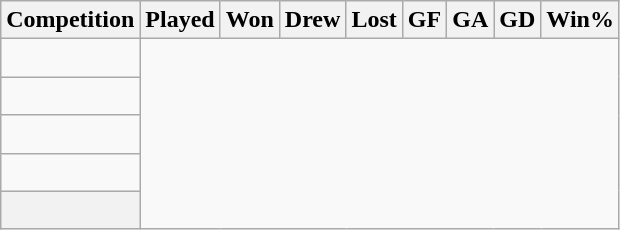<table class="wikitable sortable" style="text-align: center;">
<tr>
<th>Competition</th>
<th>Played</th>
<th>Won</th>
<th>Drew</th>
<th>Lost</th>
<th>GF</th>
<th>GA</th>
<th>GD</th>
<th>Win%</th>
</tr>
<tr>
<td align=left><br></td>
</tr>
<tr>
<td align=left><br></td>
</tr>
<tr>
<td align=left><br></td>
</tr>
<tr>
<td align=left><br></td>
</tr>
<tr class="sortbottom">
<th><br></th>
</tr>
</table>
